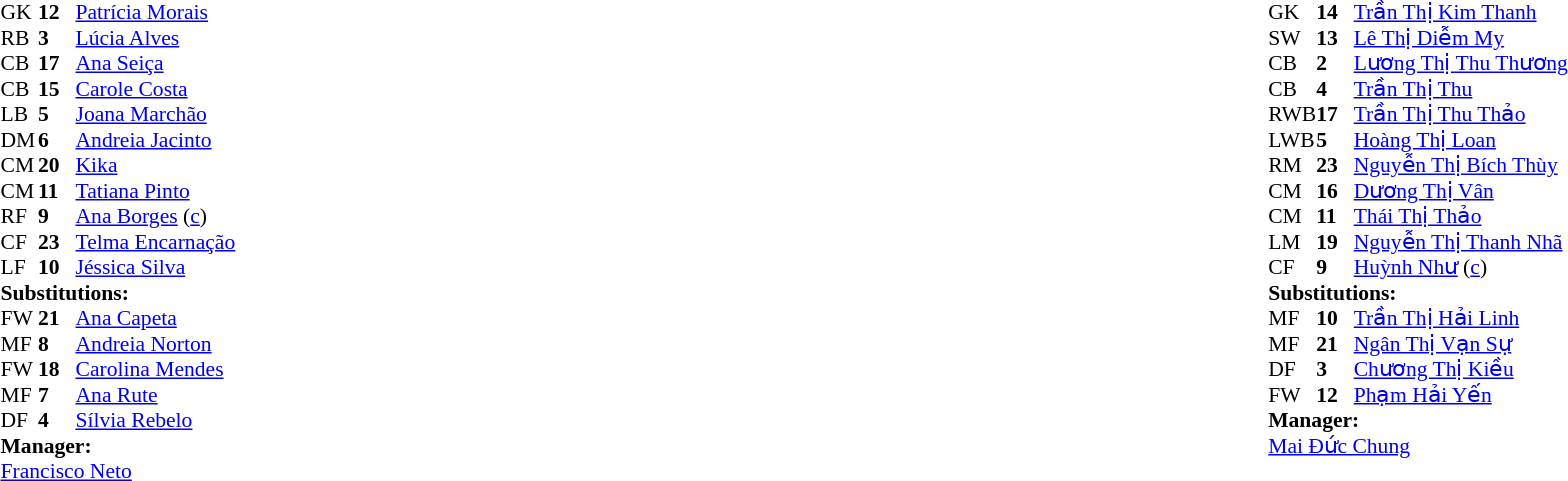<table width="100%">
<tr>
<td valign="top" width="40%"><br><table style="font-size:90%" cellspacing="0" cellpadding="0">
<tr>
<th width=25></th>
<th width=25></th>
</tr>
<tr>
<td>GK</td>
<td><strong>12</strong></td>
<td><a href='#'>Patrícia Morais</a></td>
</tr>
<tr>
<td>RB</td>
<td><strong>3</strong></td>
<td><a href='#'>Lúcia Alves</a></td>
</tr>
<tr>
<td>CB</td>
<td><strong>17</strong></td>
<td><a href='#'>Ana Seiça</a></td>
<td></td>
<td></td>
</tr>
<tr>
<td>CB</td>
<td><strong>15</strong></td>
<td><a href='#'>Carole Costa</a></td>
</tr>
<tr>
<td>LB</td>
<td><strong>5</strong></td>
<td><a href='#'>Joana Marchão</a></td>
</tr>
<tr>
<td>DM</td>
<td><strong>6</strong></td>
<td><a href='#'>Andreia Jacinto</a></td>
<td></td>
<td></td>
</tr>
<tr>
<td>CM</td>
<td><strong>20</strong></td>
<td><a href='#'>Kika</a></td>
<td></td>
<td></td>
</tr>
<tr>
<td>CM</td>
<td><strong>11</strong></td>
<td><a href='#'>Tatiana Pinto</a></td>
</tr>
<tr>
<td>RF</td>
<td><strong>9</strong></td>
<td><a href='#'>Ana Borges</a> (<a href='#'>c</a>)</td>
<td></td>
</tr>
<tr>
<td>CF</td>
<td><strong>23</strong></td>
<td><a href='#'>Telma Encarnação</a></td>
<td></td>
<td></td>
</tr>
<tr>
<td>LF</td>
<td><strong>10</strong></td>
<td><a href='#'>Jéssica Silva</a></td>
<td></td>
<td></td>
</tr>
<tr>
<td colspan=3><strong>Substitutions:</strong></td>
</tr>
<tr>
<td>FW</td>
<td><strong>21</strong></td>
<td><a href='#'>Ana Capeta</a></td>
<td></td>
<td></td>
</tr>
<tr>
<td>MF</td>
<td><strong>8</strong></td>
<td><a href='#'>Andreia Norton</a></td>
<td></td>
<td></td>
</tr>
<tr>
<td>FW</td>
<td><strong>18</strong></td>
<td><a href='#'>Carolina Mendes</a></td>
<td></td>
<td></td>
</tr>
<tr>
<td>MF</td>
<td><strong>7</strong></td>
<td><a href='#'>Ana Rute</a></td>
<td></td>
<td></td>
</tr>
<tr>
<td>DF</td>
<td><strong>4</strong></td>
<td><a href='#'>Sílvia Rebelo</a></td>
<td></td>
<td></td>
</tr>
<tr>
<td colspan=3><strong>Manager:</strong></td>
</tr>
<tr>
<td colspan=3><a href='#'>Francisco Neto</a></td>
</tr>
</table>
</td>
<td valign="top"></td>
<td valign="top" width="50%"><br><table style="font-size:90%; margin:auto" cellspacing="0" cellpadding="0">
<tr>
<th width=25></th>
<th width=25></th>
</tr>
<tr>
<td>GK</td>
<td><strong>14</strong></td>
<td><a href='#'>Trần Thị Kim Thanh</a></td>
</tr>
<tr>
<td>SW</td>
<td><strong>13</strong></td>
<td><a href='#'>Lê Thị Diễm My</a></td>
</tr>
<tr>
<td>CB</td>
<td><strong>2</strong></td>
<td><a href='#'>Lương Thị Thu Thương</a></td>
<td></td>
<td></td>
</tr>
<tr>
<td>CB</td>
<td><strong>4</strong></td>
<td><a href='#'>Trần Thị Thu</a></td>
</tr>
<tr>
<td>RWB</td>
<td><strong>17</strong></td>
<td><a href='#'>Trần Thị Thu Thảo</a></td>
</tr>
<tr>
<td>LWB</td>
<td><strong>5</strong></td>
<td><a href='#'>Hoàng Thị Loan</a></td>
</tr>
<tr>
<td>RM</td>
<td><strong>23</strong></td>
<td><a href='#'>Nguyễn Thị Bích Thùy</a></td>
<td></td>
<td></td>
</tr>
<tr>
<td>CM</td>
<td><strong>16</strong></td>
<td><a href='#'>Dương Thị Vân</a></td>
<td></td>
<td></td>
</tr>
<tr>
<td>CM</td>
<td><strong>11</strong></td>
<td><a href='#'>Thái Thị Thảo</a></td>
</tr>
<tr>
<td>LM</td>
<td><strong>19</strong></td>
<td><a href='#'>Nguyễn Thị Thanh Nhã</a></td>
</tr>
<tr>
<td>CF</td>
<td><strong>9</strong></td>
<td><a href='#'>Huỳnh Như</a> (<a href='#'>c</a>)</td>
<td></td>
<td></td>
</tr>
<tr>
<td colspan=3><strong>Substitutions:</strong></td>
</tr>
<tr>
<td>MF</td>
<td><strong>10</strong></td>
<td><a href='#'>Trần Thị Hải Linh</a></td>
<td></td>
<td></td>
</tr>
<tr>
<td>MF</td>
<td><strong>21</strong></td>
<td><a href='#'>Ngân Thị Vạn Sự</a></td>
<td></td>
<td></td>
</tr>
<tr>
<td>DF</td>
<td><strong>3</strong></td>
<td><a href='#'>Chương Thị Kiều</a></td>
<td></td>
<td></td>
</tr>
<tr>
<td>FW</td>
<td><strong>12</strong></td>
<td><a href='#'>Phạm Hải Yến</a></td>
<td></td>
<td></td>
</tr>
<tr>
<td colspan=3><strong>Manager:</strong></td>
</tr>
<tr>
<td colspan=3><a href='#'>Mai Đức Chung</a></td>
</tr>
</table>
</td>
</tr>
</table>
